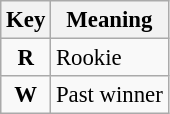<table class="wikitable" style="font-size: 95%;">
<tr>
<th>Key</th>
<th>Meaning</th>
</tr>
<tr>
<td align="center"><strong><span>R</span></strong></td>
<td>Rookie</td>
</tr>
<tr>
<td align="center"><strong><span>W</span></strong></td>
<td>Past winner</td>
</tr>
</table>
